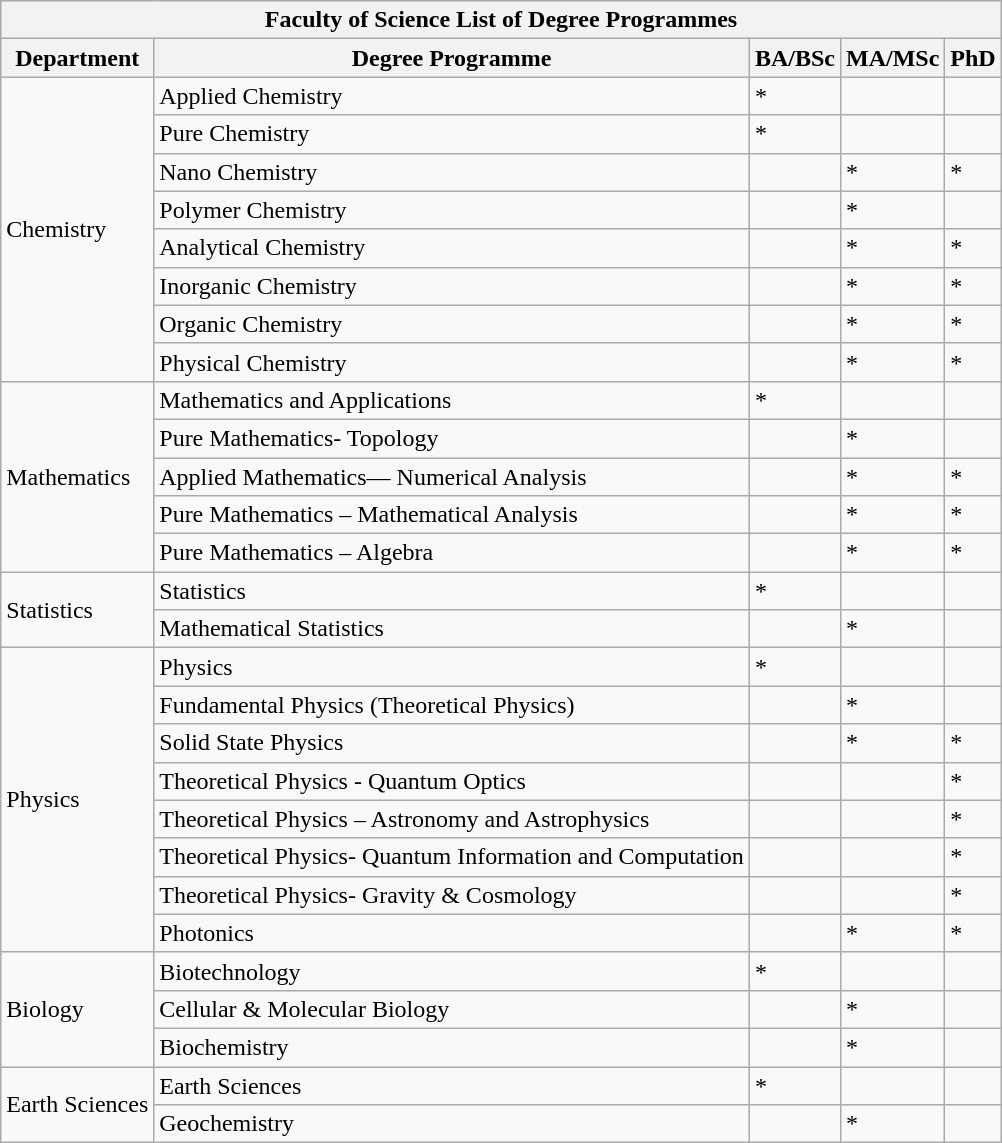<table class="wikitable">
<tr>
<th colspan="5">Faculty of Science List of Degree Programmes</th>
</tr>
<tr>
<th>Department</th>
<th>Degree Programme</th>
<th>BA/BSc</th>
<th>MA/MSc</th>
<th>PhD</th>
</tr>
<tr>
<td rowspan="8">Chemistry</td>
<td>Applied Chemistry</td>
<td>*</td>
<td></td>
<td></td>
</tr>
<tr>
<td>Pure Chemistry</td>
<td>*</td>
<td></td>
<td></td>
</tr>
<tr>
<td>Nano Chemistry</td>
<td></td>
<td>*</td>
<td>*</td>
</tr>
<tr>
<td>Polymer Chemistry</td>
<td></td>
<td>*</td>
<td></td>
</tr>
<tr>
<td>Analytical Chemistry</td>
<td></td>
<td>*</td>
<td>*</td>
</tr>
<tr>
<td>Inorganic Chemistry</td>
<td></td>
<td>*</td>
<td>*</td>
</tr>
<tr>
<td>Organic Chemistry</td>
<td></td>
<td>*</td>
<td>*</td>
</tr>
<tr>
<td>Physical Chemistry</td>
<td></td>
<td>*</td>
<td>*</td>
</tr>
<tr>
<td rowspan="5">Mathematics</td>
<td>Mathematics and Applications</td>
<td>*</td>
<td></td>
<td></td>
</tr>
<tr>
<td>Pure Mathematics- Topology</td>
<td></td>
<td>*</td>
<td></td>
</tr>
<tr>
<td>Applied Mathematics— Numerical Analysis</td>
<td></td>
<td>*</td>
<td>*</td>
</tr>
<tr>
<td>Pure Mathematics – Mathematical Analysis</td>
<td></td>
<td>*</td>
<td>*</td>
</tr>
<tr>
<td>Pure Mathematics – Algebra</td>
<td></td>
<td>*</td>
<td>*</td>
</tr>
<tr>
<td rowspan="2">Statistics</td>
<td>Statistics</td>
<td>*</td>
<td></td>
<td></td>
</tr>
<tr>
<td>Mathematical Statistics</td>
<td></td>
<td>*</td>
<td></td>
</tr>
<tr>
<td rowspan="8">Physics</td>
<td>Physics</td>
<td>*</td>
<td></td>
<td></td>
</tr>
<tr>
<td>Fundamental Physics (Theoretical Physics)</td>
<td></td>
<td>*</td>
<td></td>
</tr>
<tr>
<td>Solid State Physics</td>
<td></td>
<td>*</td>
<td>*</td>
</tr>
<tr>
<td>Theoretical Physics - Quantum Optics</td>
<td></td>
<td></td>
<td>*</td>
</tr>
<tr>
<td>Theoretical Physics – Astronomy and Astrophysics</td>
<td></td>
<td></td>
<td>*</td>
</tr>
<tr>
<td>Theoretical Physics- Quantum Information and Computation</td>
<td></td>
<td></td>
<td>*</td>
</tr>
<tr>
<td>Theoretical Physics- Gravity & Cosmology</td>
<td></td>
<td></td>
<td>*</td>
</tr>
<tr>
<td>Photonics</td>
<td></td>
<td>*</td>
<td>*</td>
</tr>
<tr>
<td rowspan="3">Biology</td>
<td>Biotechnology</td>
<td>*</td>
<td></td>
<td></td>
</tr>
<tr>
<td>Cellular & Molecular Biology</td>
<td></td>
<td>*</td>
<td></td>
</tr>
<tr>
<td>Biochemistry</td>
<td></td>
<td>*</td>
<td></td>
</tr>
<tr>
<td rowspan="2">Earth Sciences</td>
<td>Earth Sciences</td>
<td>*</td>
<td></td>
<td></td>
</tr>
<tr>
<td>Geochemistry</td>
<td></td>
<td>*</td>
<td></td>
</tr>
</table>
